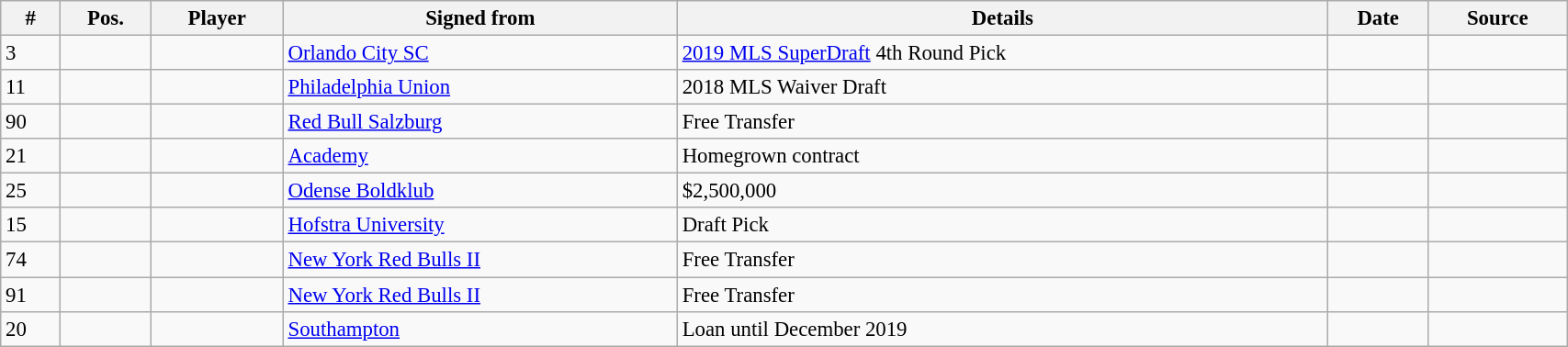<table class="wikitable sortable" style="width:90%; text-align:center; font-size:95%; text-align:left;">
<tr>
<th>#</th>
<th>Pos.</th>
<th>Player</th>
<th>Signed from</th>
<th>Details</th>
<th>Date</th>
<th>Source</th>
</tr>
<tr>
<td>3</td>
<td></td>
<td></td>
<td> <a href='#'>Orlando City SC</a></td>
<td><a href='#'>2019 MLS SuperDraft</a> 4th Round Pick</td>
<td></td>
<td></td>
</tr>
<tr>
<td>11</td>
<td></td>
<td></td>
<td> <a href='#'>Philadelphia Union</a></td>
<td>2018 MLS Waiver Draft</td>
<td></td>
<td></td>
</tr>
<tr>
<td>90</td>
<td></td>
<td></td>
<td> <a href='#'>Red Bull Salzburg</a></td>
<td>Free Transfer</td>
<td></td>
<td></td>
</tr>
<tr>
<td>21</td>
<td></td>
<td></td>
<td><a href='#'>Academy</a></td>
<td>Homegrown contract</td>
<td></td>
<td></td>
</tr>
<tr>
<td>25</td>
<td></td>
<td></td>
<td> <a href='#'>Odense Boldklub</a></td>
<td>$2,500,000</td>
<td></td>
<td></td>
</tr>
<tr>
<td>15</td>
<td></td>
<td></td>
<td> <a href='#'>Hofstra University</a></td>
<td>Draft Pick</td>
<td></td>
<td></td>
</tr>
<tr>
<td>74</td>
<td></td>
<td></td>
<td> <a href='#'>New York Red Bulls II</a></td>
<td>Free Transfer</td>
<td></td>
<td></td>
</tr>
<tr>
<td>91</td>
<td></td>
<td></td>
<td> <a href='#'>New York Red Bulls II</a></td>
<td>Free Transfer</td>
<td></td>
<td></td>
</tr>
<tr>
<td>20</td>
<td></td>
<td></td>
<td> <a href='#'>Southampton</a></td>
<td>Loan until December 2019</td>
<td></td>
<td></td>
</tr>
</table>
